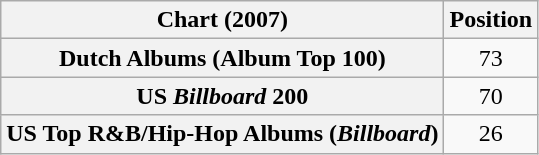<table class="wikitable sortable plainrowheaders">
<tr>
<th scope="col">Chart (2007)</th>
<th scope="col">Position</th>
</tr>
<tr>
<th scope="row">Dutch Albums (Album Top 100)</th>
<td style="text-align:center;">73</td>
</tr>
<tr>
<th scope="row">US <em>Billboard</em> 200</th>
<td style="text-align:center;">70</td>
</tr>
<tr>
<th scope="row">US Top R&B/Hip-Hop Albums (<em>Billboard</em>)</th>
<td style="text-align:center;">26</td>
</tr>
</table>
